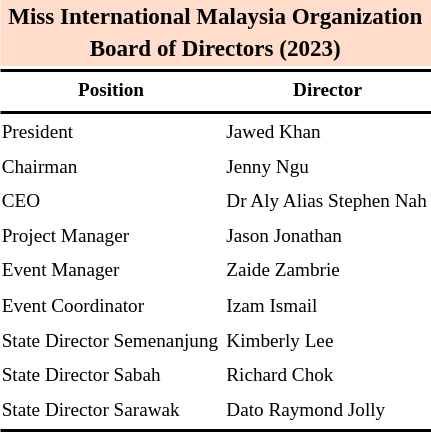<table class="toccolours" style="width: 20em; float:left; margin-left:1em; font-size:80%; line-height:1.5em; width:23%;">
<tr>
<th colspan="2" align="center" style="background:#FFDDCA;"><big>Miss International Malaysia Organization<br>Board of Directors (2023)</big></th>
</tr>
<tr>
<td colspan="2" style="background:black"></td>
</tr>
<tr>
<th scope="col">Position</th>
<th scope="col">Director</th>
</tr>
<tr>
<td colspan="2" style="background:black"></td>
</tr>
<tr>
<td align="left">President</td>
<td align="left">Jawed Khan</td>
</tr>
<tr>
<td align="left">Chairman</td>
<td align="left">Jenny Ngu</td>
</tr>
<tr>
<td align="left">CEO</td>
<td align="left">Dr Aly Alias Stephen Nah</td>
</tr>
<tr>
<td align="left">Project Manager</td>
<td align="left">Jason Jonathan</td>
</tr>
<tr>
<td align="left">Event Manager</td>
<td align="left">Zaide Zambrie</td>
</tr>
<tr>
<td align="left">Event Coordinator</td>
<td align="left">Izam Ismail</td>
</tr>
<tr>
<td align="left">State Director Semenanjung</td>
<td align="left">Kimberly Lee</td>
</tr>
<tr>
<td align="left">State Director Sabah</td>
<td align="left">Richard Chok</td>
</tr>
<tr>
<td align="left">State Director Sarawak</td>
<td align="left">Dato Raymond Jolly</td>
</tr>
<tr>
<td colspan="2" style="background:black"></td>
</tr>
</table>
